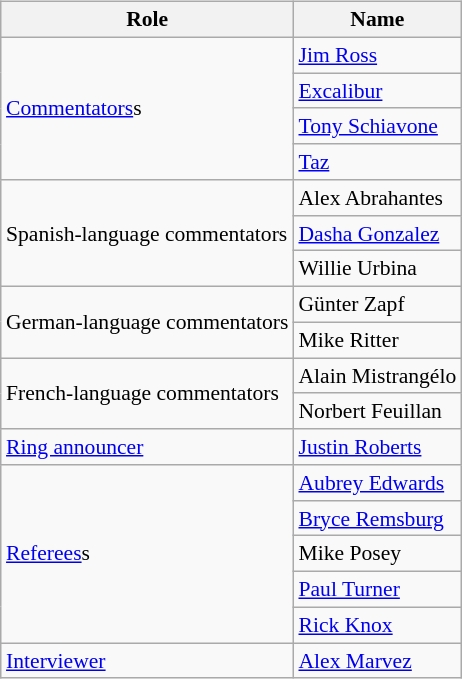<table class=wikitable style="font-size:90%; margin: 0.5em 0 0.5em 1em; float: right; clear: right;">
<tr>
<th>Role</th>
<th>Name</th>
</tr>
<tr>
<td rowspan=4><a href='#'>Commentators</a>s</td>
<td><a href='#'>Jim Ross</a> </td>
</tr>
<tr>
<td><a href='#'>Excalibur</a> </td>
</tr>
<tr>
<td><a href='#'>Tony Schiavone</a> </td>
</tr>
<tr>
<td><a href='#'>Taz</a> </td>
</tr>
<tr>
<td rowspan=3>Spanish-language commentators</td>
<td>Alex Abrahantes</td>
</tr>
<tr>
<td><a href='#'>Dasha Gonzalez</a></td>
</tr>
<tr>
<td>Willie Urbina</td>
</tr>
<tr>
<td rowspan=2>German-language commentators</td>
<td>Günter Zapf</td>
</tr>
<tr>
<td>Mike Ritter</td>
</tr>
<tr>
<td rowspan=2>French-language commentators</td>
<td>Alain Mistrangélo</td>
</tr>
<tr>
<td>Norbert Feuillan</td>
</tr>
<tr>
<td rowspan=1><a href='#'>Ring announcer</a></td>
<td><a href='#'>Justin Roberts</a></td>
</tr>
<tr>
<td rowspan=5><a href='#'>Referees</a>s</td>
<td><a href='#'>Aubrey Edwards</a></td>
</tr>
<tr>
<td><a href='#'>Bryce Remsburg</a></td>
</tr>
<tr>
<td>Mike Posey</td>
</tr>
<tr>
<td><a href='#'>Paul Turner</a></td>
</tr>
<tr>
<td><a href='#'>Rick Knox</a></td>
</tr>
<tr>
<td><a href='#'>Interviewer</a></td>
<td><a href='#'>Alex Marvez</a></td>
</tr>
</table>
